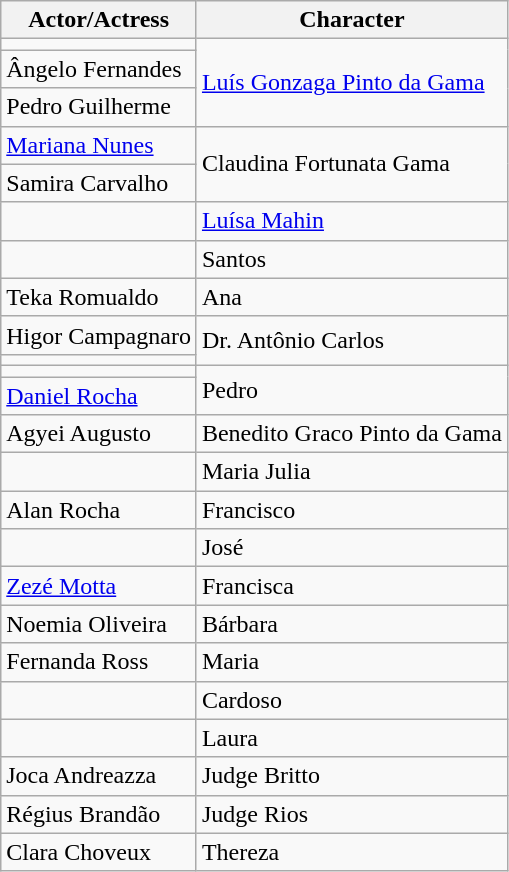<table class="wikitable">
<tr>
<th>Actor/Actress</th>
<th>Character</th>
</tr>
<tr>
<td></td>
<td rowspan="3"><a href='#'>Luís Gonzaga Pinto da Gama</a></td>
</tr>
<tr>
<td>Ângelo Fernandes</td>
</tr>
<tr>
<td>Pedro Guilherme</td>
</tr>
<tr>
<td><a href='#'>Mariana Nunes</a></td>
<td rowspan="2">Claudina Fortunata Gama</td>
</tr>
<tr>
<td>Samira Carvalho</td>
</tr>
<tr>
<td></td>
<td><a href='#'>Luísa Mahin</a></td>
</tr>
<tr>
<td></td>
<td>Santos</td>
</tr>
<tr>
<td>Teka Romualdo</td>
<td>Ana</td>
</tr>
<tr>
<td>Higor Campagnaro</td>
<td rowspan="2">Dr. Antônio Carlos</td>
</tr>
<tr>
<td></td>
</tr>
<tr>
<td></td>
<td rowspan="2">Pedro</td>
</tr>
<tr>
<td><a href='#'>Daniel Rocha</a></td>
</tr>
<tr>
<td>Agyei Augusto</td>
<td>Benedito Graco Pinto da Gama</td>
</tr>
<tr>
<td></td>
<td>Maria Julia</td>
</tr>
<tr>
<td>Alan Rocha</td>
<td>Francisco</td>
</tr>
<tr>
<td></td>
<td>José</td>
</tr>
<tr>
<td><a href='#'>Zezé Motta</a></td>
<td>Francisca</td>
</tr>
<tr>
<td>Noemia Oliveira</td>
<td>Bárbara</td>
</tr>
<tr>
<td>Fernanda Ross</td>
<td>Maria</td>
</tr>
<tr>
<td></td>
<td>Cardoso</td>
</tr>
<tr>
<td></td>
<td>Laura</td>
</tr>
<tr>
<td>Joca Andreazza</td>
<td>Judge Britto</td>
</tr>
<tr>
<td>Régius Brandão</td>
<td>Judge Rios</td>
</tr>
<tr>
<td>Clara Choveux</td>
<td>Thereza</td>
</tr>
</table>
